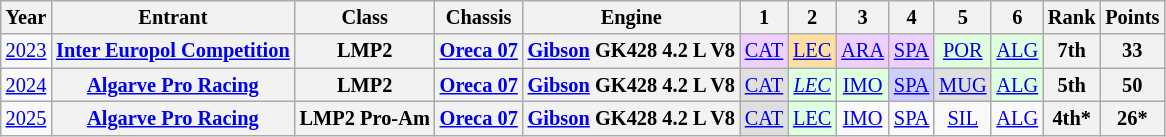<table class="wikitable" style="text-align:center; font-size:85%">
<tr>
<th>Year</th>
<th>Entrant</th>
<th>Class</th>
<th>Chassis</th>
<th>Engine</th>
<th>1</th>
<th>2</th>
<th>3</th>
<th>4</th>
<th>5</th>
<th>6</th>
<th>Rank</th>
<th>Points</th>
</tr>
<tr>
<td><a href='#'>2023</a></td>
<th nowrap><a href='#'>Inter Europol Competition</a></th>
<th>LMP2</th>
<th nowrap><a href='#'>Oreca 07</a></th>
<th nowrap><a href='#'>Gibson</a> GK428 4.2 L V8</th>
<td style="background:#EFCFFF;"><a href='#'>CAT</a><br></td>
<td style="background:#FFDF9F;"><a href='#'>LEC</a><br></td>
<td style="background:#EFCFFF;"><a href='#'>ARA</a><br></td>
<td style="background:#EFCFFF;"><a href='#'>SPA</a><br></td>
<td style="background:#DFFFDF;"><a href='#'>POR</a><br></td>
<td style="background:#DFFFDF;"><a href='#'>ALG</a><br></td>
<th>7th</th>
<th>33</th>
</tr>
<tr>
<td><a href='#'>2024</a></td>
<th nowrap><a href='#'>Algarve Pro Racing</a></th>
<th>LMP2</th>
<th nowrap><a href='#'>Oreca 07</a></th>
<th nowrap><a href='#'>Gibson</a> GK428 4.2 L V8</th>
<td style="background:#DFDFDF;"><a href='#'>CAT</a><br></td>
<td style="background:#DFFFDF;"><em><a href='#'>LEC</a></em><br></td>
<td style="background:#DFFFDF;"><a href='#'>IMO</a><br></td>
<td style="background:#CFCFFF;"><a href='#'>SPA</a><br></td>
<td style="background:#DFDFDF;"><a href='#'>MUG</a><br></td>
<td style="background:#DFFFDF;"><a href='#'>ALG</a><br></td>
<th>5th</th>
<th>50</th>
</tr>
<tr>
<td><a href='#'>2025</a></td>
<th><a href='#'>Algarve Pro Racing</a></th>
<th>LMP2 Pro-Am</th>
<th><a href='#'>Oreca 07</a></th>
<th><a href='#'>Gibson</a> GK428 4.2 L V8</th>
<td style="background:#DFDFDF;"><a href='#'>CAT</a><br></td>
<td style="background:#DFFFDF;"><a href='#'>LEC</a><br></td>
<td style="background:#;"><a href='#'>IMO</a><br></td>
<td style="background:#;"><a href='#'>SPA</a><br></td>
<td style="background:#;"><a href='#'>SIL</a><br></td>
<td style="background:#;"><a href='#'>ALG</a><br></td>
<th>4th*</th>
<th>26*</th>
</tr>
</table>
